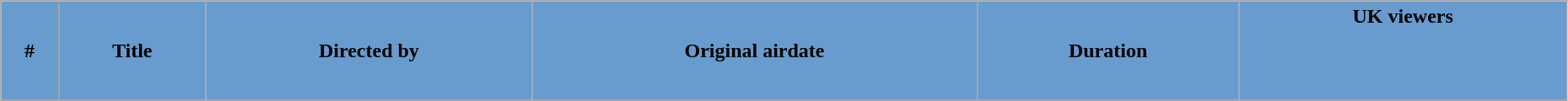<table class="wikitable plainrowheaders" style="width:98%; background:#fff;">
<tr>
<th style="background:#689CCF;">#</th>
<th style="background:#689CCF;">Title</th>
<th style="background:#689CCF;">Directed by</th>
<th style="background:#689CCF;">Original airdate</th>
<th style="background:#689CCF;">Duration</th>
<th style="background:#689CCF;">UK viewers<br><br><br><br></th>
</tr>
</table>
